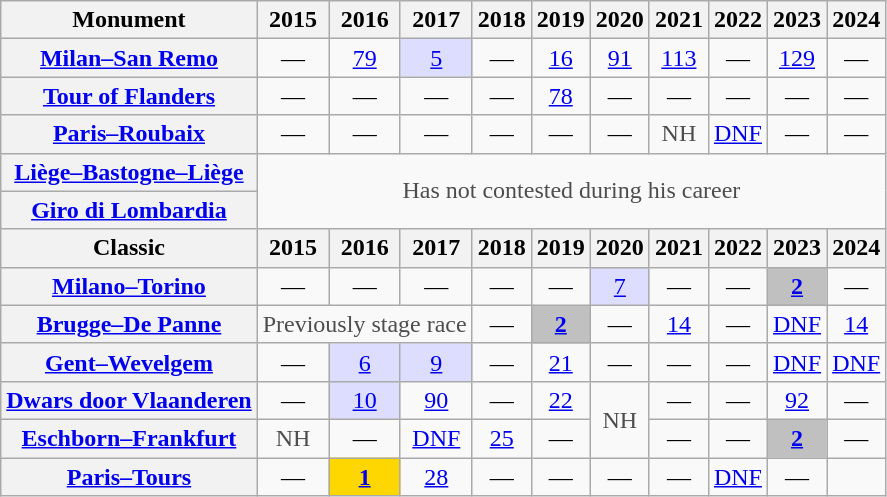<table class="wikitable plainrowheaders">
<tr>
<th>Monument</th>
<th scope="col">2015</th>
<th scope="col">2016</th>
<th scope="col">2017</th>
<th scope="col">2018</th>
<th scope="col">2019</th>
<th scope="col">2020</th>
<th scope="col">2021</th>
<th scope="col">2022</th>
<th scope="col">2023</th>
<th scope="col">2024</th>
</tr>
<tr style="text-align:center;">
<th scope="row"><a href='#'>Milan–San Remo</a></th>
<td>—</td>
<td><a href='#'>79</a></td>
<td style="background:#ddf;"><a href='#'>5</a></td>
<td>—</td>
<td><a href='#'>16</a></td>
<td><a href='#'>91</a></td>
<td><a href='#'>113</a></td>
<td>—</td>
<td><a href='#'>129</a></td>
<td>—</td>
</tr>
<tr style="text-align:center;">
<th scope="row"><a href='#'>Tour of Flanders</a></th>
<td>—</td>
<td>—</td>
<td>—</td>
<td>—</td>
<td><a href='#'>78</a></td>
<td>—</td>
<td>—</td>
<td>—</td>
<td>—</td>
<td>—</td>
</tr>
<tr style="text-align:center;">
<th scope="row"><a href='#'>Paris–Roubaix</a></th>
<td>—</td>
<td>—</td>
<td>—</td>
<td>—</td>
<td>—</td>
<td>—</td>
<td style="color:#4d4d4d;">NH</td>
<td><a href='#'>DNF</a></td>
<td>—</td>
<td>—</td>
</tr>
<tr style="text-align:center;">
<th scope="row"><a href='#'>Liège–Bastogne–Liège</a></th>
<td style="color:#4d4d4d;" colspan=10 rowspan=2>Has not contested during his career</td>
</tr>
<tr style="text-align:center;">
<th scope="row"><a href='#'>Giro di Lombardia</a></th>
</tr>
<tr>
<th>Classic</th>
<th scope="col">2015</th>
<th scope="col">2016</th>
<th scope="col">2017</th>
<th scope="col">2018</th>
<th scope="col">2019</th>
<th scope="col">2020</th>
<th scope="col">2021</th>
<th scope="col">2022</th>
<th scope="col">2023</th>
<th scope="col">2024</th>
</tr>
<tr style="text-align:center;">
<th scope="row"><a href='#'>Milano–Torino</a></th>
<td>—</td>
<td>—</td>
<td>—</td>
<td>—</td>
<td>—</td>
<td style="background:#ddf;"><a href='#'>7</a></td>
<td>—</td>
<td>—</td>
<td style="background:silver;"><a href='#'><strong>2</strong></a></td>
<td>—</td>
</tr>
<tr style="text-align:center;">
<th scope="row"><a href='#'>Brugge–De Panne</a></th>
<td style="color:#4d4d4d;" colspan=3>Previously stage race</td>
<td>—</td>
<td style="background:silver;"><a href='#'><strong>2</strong></a></td>
<td>—</td>
<td><a href='#'>14</a></td>
<td>—</td>
<td><a href='#'>DNF</a></td>
<td><a href='#'>14</a></td>
</tr>
<tr style="text-align:center;">
<th scope="row"><a href='#'>Gent–Wevelgem</a></th>
<td>—</td>
<td style="background:#ddf;"><a href='#'>6</a></td>
<td style="background:#ddf;"><a href='#'>9</a></td>
<td>—</td>
<td><a href='#'>21</a></td>
<td>—</td>
<td>—</td>
<td>—</td>
<td><a href='#'>DNF</a></td>
<td><a href='#'>DNF</a></td>
</tr>
<tr style="text-align:center;">
<th scope="row"><a href='#'>Dwars door Vlaanderen</a></th>
<td>—</td>
<td style="background:#ddf;"><a href='#'>10</a></td>
<td><a href='#'>90</a></td>
<td>—</td>
<td><a href='#'>22</a></td>
<td style="color:#4d4d4d;" rowspan=2>NH</td>
<td>—</td>
<td>—</td>
<td><a href='#'>92</a></td>
<td>—</td>
</tr>
<tr style="text-align:center;">
<th scope="row"><a href='#'>Eschborn–Frankfurt</a></th>
<td style="color:#4d4d4d;">NH</td>
<td>—</td>
<td><a href='#'>DNF</a></td>
<td><a href='#'>25</a></td>
<td>—</td>
<td>—</td>
<td>—</td>
<td style="background:silver;"><a href='#'><strong>2</strong></a></td>
<td>—</td>
</tr>
<tr style="text-align:center;">
<th scope="row"><a href='#'>Paris–Tours</a></th>
<td>—</td>
<td style="background:gold;"><a href='#'><strong>1</strong></a></td>
<td><a href='#'>28</a></td>
<td>—</td>
<td>—</td>
<td>—</td>
<td>—</td>
<td><a href='#'>DNF</a></td>
<td>—</td>
</tr>
</table>
